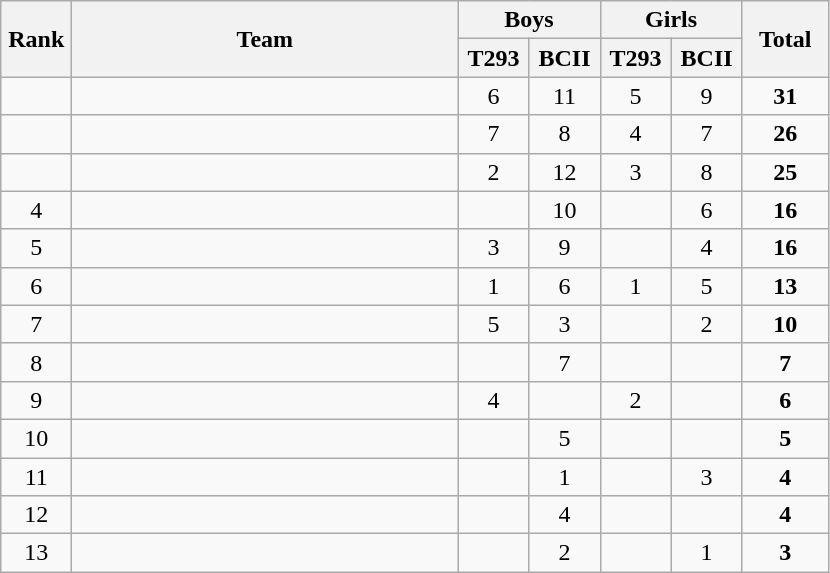<table class="wikitable" style="text-align:center">
<tr>
<th rowspan="2" width=40>Rank</th>
<th rowspan="2" width=250>Team</th>
<th colspan="2">Boys</th>
<th colspan="2">Girls</th>
<th rowspan="2" width=50>Total</th>
</tr>
<tr>
<th width=40>T293</th>
<th width=40>BCII</th>
<th width=40>T293</th>
<th width=40>BCII</th>
</tr>
<tr>
<td></td>
<td align=left></td>
<td>6</td>
<td>11</td>
<td>5</td>
<td>9</td>
<td><strong>31</strong></td>
</tr>
<tr>
<td></td>
<td align=left></td>
<td>7</td>
<td>8</td>
<td>4</td>
<td>7</td>
<td><strong>26</strong></td>
</tr>
<tr>
<td></td>
<td align=left></td>
<td>2</td>
<td>12</td>
<td>3</td>
<td>8</td>
<td><strong>25</strong></td>
</tr>
<tr>
<td>4</td>
<td align=left></td>
<td></td>
<td>10</td>
<td></td>
<td>6</td>
<td><strong>16</strong></td>
</tr>
<tr>
<td>5</td>
<td align=left></td>
<td>3</td>
<td>9</td>
<td></td>
<td>4</td>
<td><strong>16</strong></td>
</tr>
<tr>
<td>6</td>
<td align=left></td>
<td>1</td>
<td>6</td>
<td>1</td>
<td>5</td>
<td><strong>13</strong></td>
</tr>
<tr>
<td>7</td>
<td align=left></td>
<td>5</td>
<td>3</td>
<td></td>
<td>2</td>
<td><strong>10</strong></td>
</tr>
<tr>
<td>8</td>
<td align=left></td>
<td></td>
<td>7</td>
<td></td>
<td></td>
<td><strong>7</strong></td>
</tr>
<tr>
<td>9</td>
<td align=left></td>
<td>4</td>
<td></td>
<td>2</td>
<td></td>
<td><strong>6</strong></td>
</tr>
<tr>
<td>10</td>
<td align=left></td>
<td></td>
<td>5</td>
<td></td>
<td></td>
<td><strong>5</strong></td>
</tr>
<tr>
<td>11</td>
<td align=left></td>
<td></td>
<td>1</td>
<td></td>
<td>3</td>
<td><strong>4</strong></td>
</tr>
<tr>
<td>12</td>
<td align=left></td>
<td></td>
<td>4</td>
<td></td>
<td></td>
<td><strong>4</strong></td>
</tr>
<tr>
<td>13</td>
<td align=left></td>
<td></td>
<td>2</td>
<td></td>
<td>1</td>
<td><strong>3</strong></td>
</tr>
</table>
